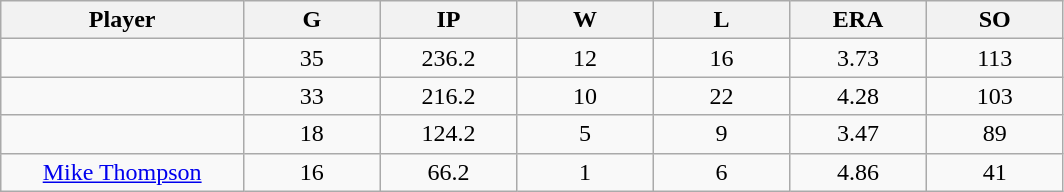<table class="wikitable sortable">
<tr>
<th bgcolor="#DDDDFF" width="16%">Player</th>
<th bgcolor="#DDDDFF" width="9%">G</th>
<th bgcolor="#DDDDFF" width="9%">IP</th>
<th bgcolor="#DDDDFF" width="9%">W</th>
<th bgcolor="#DDDDFF" width="9%">L</th>
<th bgcolor="#DDDDFF" width="9%">ERA</th>
<th bgcolor="#DDDDFF" width="9%">SO</th>
</tr>
<tr align="center">
<td></td>
<td>35</td>
<td>236.2</td>
<td>12</td>
<td>16</td>
<td>3.73</td>
<td>113</td>
</tr>
<tr align="center">
<td></td>
<td>33</td>
<td>216.2</td>
<td>10</td>
<td>22</td>
<td>4.28</td>
<td>103</td>
</tr>
<tr align="center">
<td></td>
<td>18</td>
<td>124.2</td>
<td>5</td>
<td>9</td>
<td>3.47</td>
<td>89</td>
</tr>
<tr align="center">
<td><a href='#'>Mike Thompson</a></td>
<td>16</td>
<td>66.2</td>
<td>1</td>
<td>6</td>
<td>4.86</td>
<td>41</td>
</tr>
</table>
